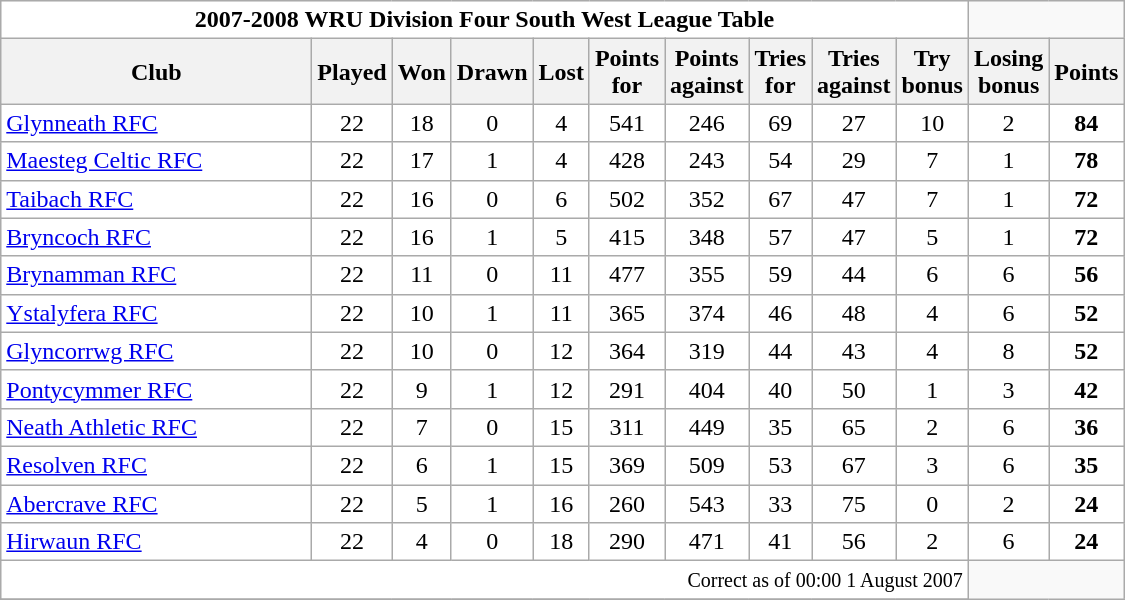<table class="wikitable" style="float:left; margin-right:15px; text-align: center;">
<tr>
<td colspan="10" bgcolor="#FFFFFF" cellpadding="0" cellspacing="0"><strong>2007-2008 WRU Division Four South West League Table</strong></td>
</tr>
<tr>
<th bgcolor="#efefef" width="200">Club</th>
<th bgcolor="#efefef" width="20">Played</th>
<th bgcolor="#efefef" width="20">Won</th>
<th bgcolor="#efefef" width="20">Drawn</th>
<th bgcolor="#efefef" width="20">Lost</th>
<th bgcolor="#efefef" width="20">Points for</th>
<th bgcolor="#efefef" width="20">Points against</th>
<th bgcolor="#efefef" width="20">Tries for</th>
<th bgcolor="#efefef" width="20">Tries against</th>
<th bgcolor="#efefef" width="20">Try bonus</th>
<th bgcolor="#efefef" width="20">Losing bonus</th>
<th bgcolor="#efefef" width="20">Points</th>
</tr>
<tr bgcolor=#ffffff align=center>
<td align=left><a href='#'>Glynneath RFC</a></td>
<td>22</td>
<td>18</td>
<td>0</td>
<td>4</td>
<td>541</td>
<td>246</td>
<td>69</td>
<td>27</td>
<td>10</td>
<td>2</td>
<td><strong>84</strong></td>
</tr>
<tr bgcolor=#ffffff align=center>
<td align=left><a href='#'>Maesteg Celtic RFC</a></td>
<td>22</td>
<td>17</td>
<td>1</td>
<td>4</td>
<td>428</td>
<td>243</td>
<td>54</td>
<td>29</td>
<td>7</td>
<td>1</td>
<td><strong>78</strong></td>
</tr>
<tr bgcolor=#ffffff align=center>
<td align=left><a href='#'>Taibach RFC</a></td>
<td>22</td>
<td>16</td>
<td>0</td>
<td>6</td>
<td>502</td>
<td>352</td>
<td>67</td>
<td>47</td>
<td>7</td>
<td>1</td>
<td><strong>72</strong></td>
</tr>
<tr bgcolor=#ffffff align=center>
<td align=left><a href='#'>Bryncoch RFC</a></td>
<td>22</td>
<td>16</td>
<td>1</td>
<td>5</td>
<td>415</td>
<td>348</td>
<td>57</td>
<td>47</td>
<td>5</td>
<td>1</td>
<td><strong>72</strong></td>
</tr>
<tr bgcolor=#ffffff align=center>
<td align=left><a href='#'>Brynamman RFC</a></td>
<td>22</td>
<td>11</td>
<td>0</td>
<td>11</td>
<td>477</td>
<td>355</td>
<td>59</td>
<td>44</td>
<td>6</td>
<td>6</td>
<td><strong>56</strong></td>
</tr>
<tr bgcolor=#ffffff align=center>
<td align=left><a href='#'>Ystalyfera RFC</a></td>
<td>22</td>
<td>10</td>
<td>1</td>
<td>11</td>
<td>365</td>
<td>374</td>
<td>46</td>
<td>48</td>
<td>4</td>
<td>6</td>
<td><strong>52</strong></td>
</tr>
<tr bgcolor=#ffffff align=center>
<td align=left><a href='#'>Glyncorrwg RFC</a></td>
<td>22</td>
<td>10</td>
<td>0</td>
<td>12</td>
<td>364</td>
<td>319</td>
<td>44</td>
<td>43</td>
<td>4</td>
<td>8</td>
<td><strong>52</strong></td>
</tr>
<tr bgcolor=#ffffff align=center>
<td align=left><a href='#'>Pontycymmer RFC</a></td>
<td>22</td>
<td>9</td>
<td>1</td>
<td>12</td>
<td>291</td>
<td>404</td>
<td>40</td>
<td>50</td>
<td>1</td>
<td>3</td>
<td><strong>42	</strong></td>
</tr>
<tr bgcolor=#ffffff align=center>
<td align=left><a href='#'>Neath Athletic RFC</a></td>
<td>22</td>
<td>7</td>
<td>0</td>
<td>15</td>
<td>311</td>
<td>449</td>
<td>35</td>
<td>65</td>
<td>2</td>
<td>6</td>
<td><strong>36</strong></td>
</tr>
<tr bgcolor=#ffffff align=center>
<td align=left><a href='#'>Resolven RFC</a></td>
<td>22</td>
<td>6</td>
<td>1</td>
<td>15</td>
<td>369</td>
<td>509</td>
<td>53</td>
<td>67</td>
<td>3</td>
<td>6</td>
<td><strong>35</strong></td>
</tr>
<tr bgcolor=#ffffff align=center>
<td align=left><a href='#'>Abercrave RFC</a></td>
<td>22</td>
<td>5</td>
<td>1</td>
<td>16</td>
<td>260</td>
<td>543</td>
<td>33</td>
<td>75</td>
<td>0</td>
<td>2</td>
<td><strong>24</strong></td>
</tr>
<tr bgcolor=#ffffff align=center>
<td align=left><a href='#'>Hirwaun RFC</a></td>
<td>22</td>
<td>4</td>
<td>0</td>
<td>18</td>
<td>290</td>
<td>471</td>
<td>41</td>
<td>56</td>
<td>2</td>
<td>6</td>
<td><strong>24</strong></td>
</tr>
<tr>
<td colspan="10" align="right" bgcolor="#FFFFFF" cellpadding="0" cellspacing="0"><small>Correct as of 00:00 1 August 2007</small></td>
</tr>
<tr>
</tr>
</table>
